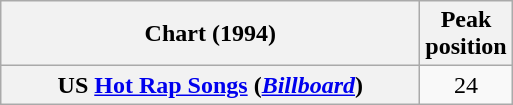<table class="wikitable sortable plainrowheaders">
<tr>
<th scope="col" style="width:17em;">Chart (1994)</th>
<th scope="col">Peak<br>position</th>
</tr>
<tr>
<th scope="row">US <a href='#'>Hot Rap Songs</a> (<em><a href='#'>Billboard</a></em>)</th>
<td style="text-align:center;">24</td>
</tr>
</table>
